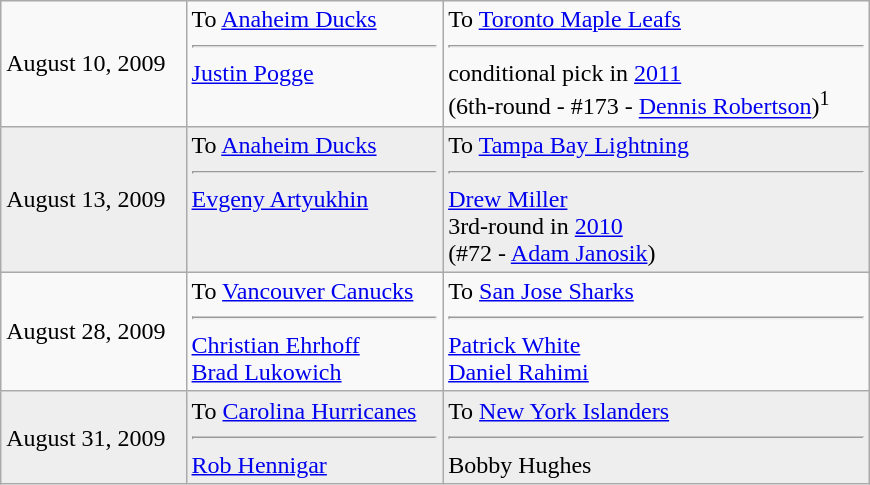<table class="wikitable" style="border:1px solid #999; width:580px;">
<tr>
<td>August 10, 2009</td>
<td valign="top">To <a href='#'>Anaheim Ducks</a><hr><a href='#'>Justin Pogge</a></td>
<td valign="top">To <a href='#'>Toronto Maple Leafs</a><hr>conditional pick in <a href='#'>2011</a><br>(6th-round - #173 - <a href='#'>Dennis Robertson</a>)<sup>1</sup></td>
</tr>
<tr bgcolor="eeeeee">
<td>August 13, 2009</td>
<td valign="top">To <a href='#'>Anaheim Ducks</a><hr><a href='#'>Evgeny Artyukhin</a></td>
<td valign="top">To <a href='#'>Tampa Bay Lightning</a><hr><a href='#'>Drew Miller</a><br>3rd-round in <a href='#'>2010</a><br>(#72 - <a href='#'>Adam Janosik</a>)</td>
</tr>
<tr>
<td>August 28, 2009</td>
<td valign="top">To <a href='#'>Vancouver Canucks</a><hr><a href='#'>Christian Ehrhoff</a><br><a href='#'>Brad Lukowich</a></td>
<td valign="top">To <a href='#'>San Jose Sharks</a><hr><a href='#'>Patrick White</a><br><a href='#'>Daniel Rahimi</a></td>
</tr>
<tr bgcolor="eeeeee">
<td>August 31, 2009</td>
<td valign="top">To <a href='#'>Carolina Hurricanes</a><hr><a href='#'>Rob Hennigar</a></td>
<td valign="top">To <a href='#'>New York Islanders</a><hr>Bobby Hughes</td>
</tr>
</table>
